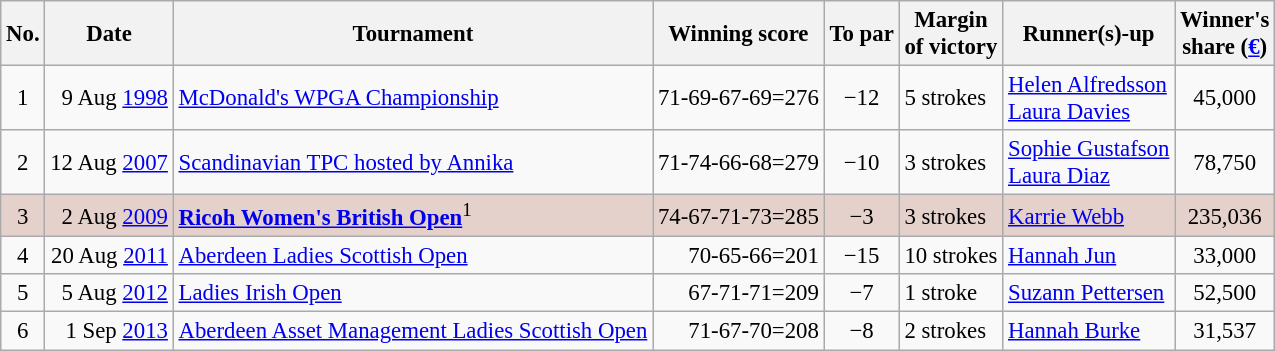<table class="wikitable" style="font-size:95%;">
<tr>
<th>No.</th>
<th>Date</th>
<th>Tournament</th>
<th>Winning score</th>
<th>To par</th>
<th>Margin<br>of victory</th>
<th>Runner(s)-up</th>
<th>Winner's<br>share (<a href='#'>€</a>)</th>
</tr>
<tr>
<td align=center>1</td>
<td align=right>9 Aug <a href='#'>1998</a></td>
<td><a href='#'>McDonald's WPGA Championship</a></td>
<td align=right>71-69-67-69=276</td>
<td align=center>−12</td>
<td>5 strokes</td>
<td> <a href='#'>Helen Alfredsson</a><br> <a href='#'>Laura Davies</a></td>
<td align=center>45,000</td>
</tr>
<tr>
<td align=center>2</td>
<td align=right>12 Aug <a href='#'>2007</a></td>
<td><a href='#'>Scandinavian TPC hosted by Annika</a></td>
<td align=right>71-74-66-68=279</td>
<td align=center>−10</td>
<td>3 strokes</td>
<td> <a href='#'>Sophie Gustafson</a><br> <a href='#'>Laura Diaz</a></td>
<td align=center>78,750</td>
</tr>
<tr style="background:#e5d1cb;">
<td align=center>3</td>
<td align=right>2 Aug <a href='#'>2009</a></td>
<td><strong><a href='#'>Ricoh Women's British Open</a></strong><sup>1</sup></td>
<td align=right>74-67-71-73=285</td>
<td align=center>−3</td>
<td>3 strokes</td>
<td> <a href='#'>Karrie Webb</a></td>
<td align=center>235,036</td>
</tr>
<tr>
<td align=center>4</td>
<td align=right>20 Aug <a href='#'>2011</a></td>
<td><a href='#'>Aberdeen Ladies Scottish Open</a></td>
<td align=right>70-65-66=201</td>
<td align=center>−15</td>
<td>10 strokes</td>
<td> <a href='#'>Hannah Jun</a></td>
<td align=center>33,000</td>
</tr>
<tr>
<td align=center>5</td>
<td align=right>5 Aug <a href='#'>2012</a></td>
<td><a href='#'>Ladies Irish Open</a></td>
<td align=right>67-71-71=209</td>
<td align=center>−7</td>
<td>1 stroke</td>
<td> <a href='#'>Suzann Pettersen</a></td>
<td align=center>52,500</td>
</tr>
<tr>
<td align=center>6</td>
<td align=right>1 Sep <a href='#'>2013</a></td>
<td><a href='#'>Aberdeen Asset Management Ladies Scottish Open</a></td>
<td align=right>71-67-70=208</td>
<td align=center>−8</td>
<td>2 strokes</td>
<td> <a href='#'>Hannah Burke</a></td>
<td align=center>31,537</td>
</tr>
</table>
